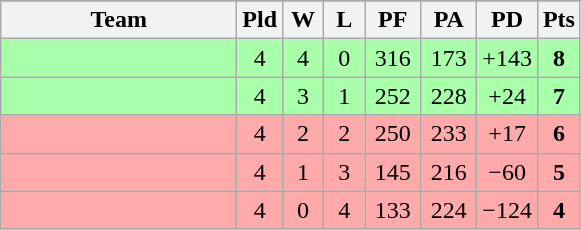<table class=wikitable>
<tr align=center>
</tr>
<tr>
<th width=150>Team</th>
<th width=20>Pld</th>
<th width=20>W</th>
<th width=20>L</th>
<th width=30>PF</th>
<th width=30>PA</th>
<th width=30>PD</th>
<th width=20>Pts</th>
</tr>
<tr align=center bgcolor=#aaffaa>
<td align=left></td>
<td>4</td>
<td>4</td>
<td>0</td>
<td>316</td>
<td>173</td>
<td>+143</td>
<td><strong>8</strong></td>
</tr>
<tr align=center bgcolor=#aaffaa>
<td align=left></td>
<td>4</td>
<td>3</td>
<td>1</td>
<td>252</td>
<td>228</td>
<td>+24</td>
<td><strong>7</strong></td>
</tr>
<tr align=center bgcolor=#ffaaaa>
<td align=left></td>
<td>4</td>
<td>2</td>
<td>2</td>
<td>250</td>
<td>233</td>
<td>+17</td>
<td><strong>6</strong></td>
</tr>
<tr align=center bgcolor=#ffaaaa>
<td align=left></td>
<td>4</td>
<td>1</td>
<td>3</td>
<td>145</td>
<td>216</td>
<td>−60</td>
<td><strong>5</strong></td>
</tr>
<tr align=center bgcolor=#ffaaaa>
<td align=left></td>
<td>4</td>
<td>0</td>
<td>4</td>
<td>133</td>
<td>224</td>
<td>−124</td>
<td><strong>4</strong></td>
</tr>
</table>
